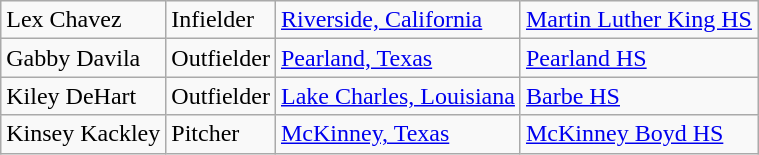<table class="wikitable">
<tr>
<td>Lex Chavez</td>
<td>Infielder</td>
<td><a href='#'>Riverside, California</a></td>
<td><a href='#'>Martin Luther King HS</a></td>
</tr>
<tr>
<td>Gabby Davila</td>
<td>Outfielder</td>
<td><a href='#'>Pearland, Texas</a></td>
<td><a href='#'>Pearland HS</a></td>
</tr>
<tr>
<td>Kiley DeHart</td>
<td>Outfielder</td>
<td><a href='#'>Lake Charles, Louisiana</a></td>
<td><a href='#'>Barbe HS</a></td>
</tr>
<tr>
<td>Kinsey Kackley</td>
<td>Pitcher</td>
<td><a href='#'>McKinney, Texas</a></td>
<td><a href='#'>McKinney Boyd HS</a></td>
</tr>
</table>
